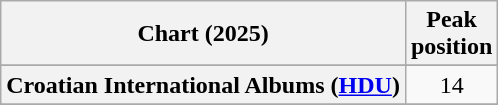<table class="wikitable sortable plainrowheaders" style="text-align:center">
<tr>
<th scope="col">Chart (2025)</th>
<th scope="col">Peak<br>position</th>
</tr>
<tr>
</tr>
<tr>
</tr>
<tr>
</tr>
<tr>
<th scope="row">Croatian International Albums (<a href='#'>HDU</a>)</th>
<td>14</td>
</tr>
<tr>
</tr>
<tr>
</tr>
<tr>
</tr>
<tr>
</tr>
<tr>
</tr>
<tr>
</tr>
<tr>
</tr>
<tr>
</tr>
</table>
